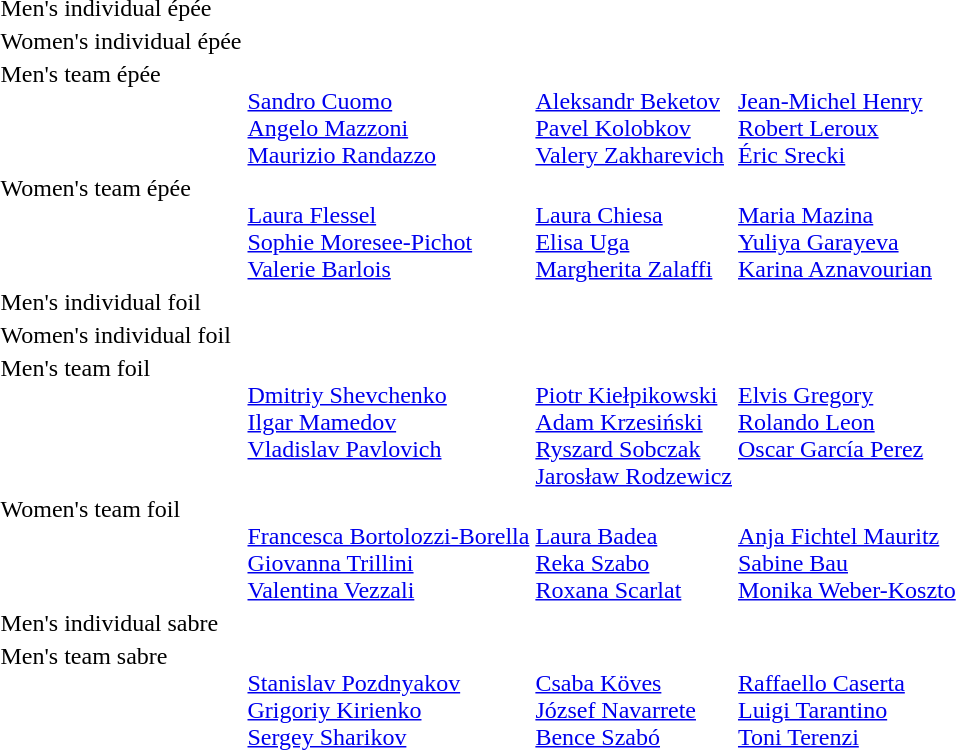<table>
<tr>
<td>Men's individual épée<br></td>
<td></td>
<td></td>
<td></td>
</tr>
<tr>
<td>Women's individual épée<br></td>
<td></td>
<td></td>
<td></td>
</tr>
<tr valign="top">
<td>Men's team épée<br></td>
<td><br><a href='#'>Sandro Cuomo</a><br><a href='#'>Angelo Mazzoni</a><br><a href='#'>Maurizio Randazzo</a></td>
<td><br><a href='#'>Aleksandr Beketov</a><br><a href='#'>Pavel Kolobkov</a><br><a href='#'>Valery Zakharevich</a></td>
<td><br><a href='#'>Jean-Michel Henry</a><br><a href='#'>Robert Leroux</a><br><a href='#'>Éric Srecki</a></td>
</tr>
<tr valign="top">
<td>Women's team épée<br></td>
<td><br><a href='#'>Laura Flessel</a><br><a href='#'>Sophie Moresee-Pichot</a><br><a href='#'>Valerie Barlois</a></td>
<td><br><a href='#'>Laura Chiesa</a><br><a href='#'>Elisa Uga</a><br><a href='#'>Margherita Zalaffi</a></td>
<td><br><a href='#'>Maria Mazina</a><br><a href='#'>Yuliya Garayeva</a><br><a href='#'>Karina Aznavourian</a></td>
</tr>
<tr>
<td>Men's individual foil<br></td>
<td></td>
<td></td>
<td></td>
</tr>
<tr>
<td>Women's individual foil<br></td>
<td></td>
<td></td>
<td></td>
</tr>
<tr valign="top">
<td>Men's team foil<br></td>
<td valign=top><br><a href='#'>Dmitriy Shevchenko</a><br><a href='#'>Ilgar Mamedov</a><br><a href='#'>Vladislav Pavlovich</a></td>
<td valign=top><br><a href='#'>Piotr Kiełpikowski</a><br><a href='#'>Adam Krzesiński</a><br><a href='#'>Ryszard Sobczak</a><br><a href='#'>Jarosław Rodzewicz</a></td>
<td valign=top><br><a href='#'>Elvis Gregory</a><br><a href='#'>Rolando Leon</a><br><a href='#'>Oscar García Perez</a></td>
</tr>
<tr valign="top">
<td>Women's team foil<br></td>
<td valign=top><br><a href='#'>Francesca Bortolozzi-Borella</a><br><a href='#'>Giovanna Trillini</a><br><a href='#'>Valentina Vezzali</a></td>
<td valign=top><br><a href='#'>Laura Badea</a><br><a href='#'>Reka Szabo</a><br><a href='#'>Roxana Scarlat</a></td>
<td valign=top><br><a href='#'>Anja Fichtel Mauritz</a><br><a href='#'>Sabine Bau</a><br><a href='#'>Monika Weber-Koszto</a></td>
</tr>
<tr>
<td>Men's individual sabre<br></td>
<td></td>
<td></td>
<td></td>
</tr>
<tr valign="top">
<td>Men's team sabre<br></td>
<td valign=top><br><a href='#'>Stanislav Pozdnyakov</a><br><a href='#'>Grigoriy Kirienko</a><br><a href='#'>Sergey Sharikov</a></td>
<td valign=top><br><a href='#'>Csaba Köves</a><br><a href='#'>József Navarrete</a><br><a href='#'>Bence Szabó</a></td>
<td valign=top><br><a href='#'>Raffaello Caserta</a><br><a href='#'>Luigi Tarantino</a><br><a href='#'>Toni Terenzi</a></td>
</tr>
</table>
